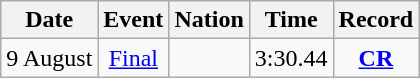<table class="wikitable" style=text-align:center>
<tr>
<th>Date</th>
<th>Event</th>
<th>Nation</th>
<th>Time</th>
<th>Record</th>
</tr>
<tr>
<td>9 August</td>
<td><a href='#'>Final</a></td>
<td align=left></td>
<td>3:30.44</td>
<td><strong><a href='#'>CR</a></strong></td>
</tr>
</table>
